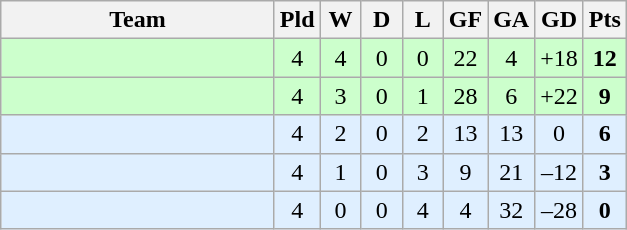<table class=wikitable style="text-align:center">
<tr>
<th width=175>Team</th>
<th width=20>Pld</th>
<th width=20>W</th>
<th width=20>D</th>
<th width=20>L</th>
<th width=20>GF</th>
<th width=20>GA</th>
<th width=20>GD</th>
<th width=20>Pts</th>
</tr>
<tr bgcolor=ccffcc>
<td align=left></td>
<td>4</td>
<td>4</td>
<td>0</td>
<td>0</td>
<td>22</td>
<td>4</td>
<td>+18</td>
<td><strong>12</strong></td>
</tr>
<tr bgcolor=ccffcc>
<td align=left></td>
<td>4</td>
<td>3</td>
<td>0</td>
<td>1</td>
<td>28</td>
<td>6</td>
<td>+22</td>
<td><strong>9</strong></td>
</tr>
<tr bgcolor=dfefff>
<td align=left></td>
<td>4</td>
<td>2</td>
<td>0</td>
<td>2</td>
<td>13</td>
<td>13</td>
<td>0</td>
<td><strong>6</strong></td>
</tr>
<tr bgcolor=dfefff>
<td align=left></td>
<td>4</td>
<td>1</td>
<td>0</td>
<td>3</td>
<td>9</td>
<td>21</td>
<td>–12</td>
<td><strong>3</strong></td>
</tr>
<tr bgcolor=dfefff>
<td align=left></td>
<td>4</td>
<td>0</td>
<td>0</td>
<td>4</td>
<td>4</td>
<td>32</td>
<td>–28</td>
<td><strong>0</strong></td>
</tr>
</table>
